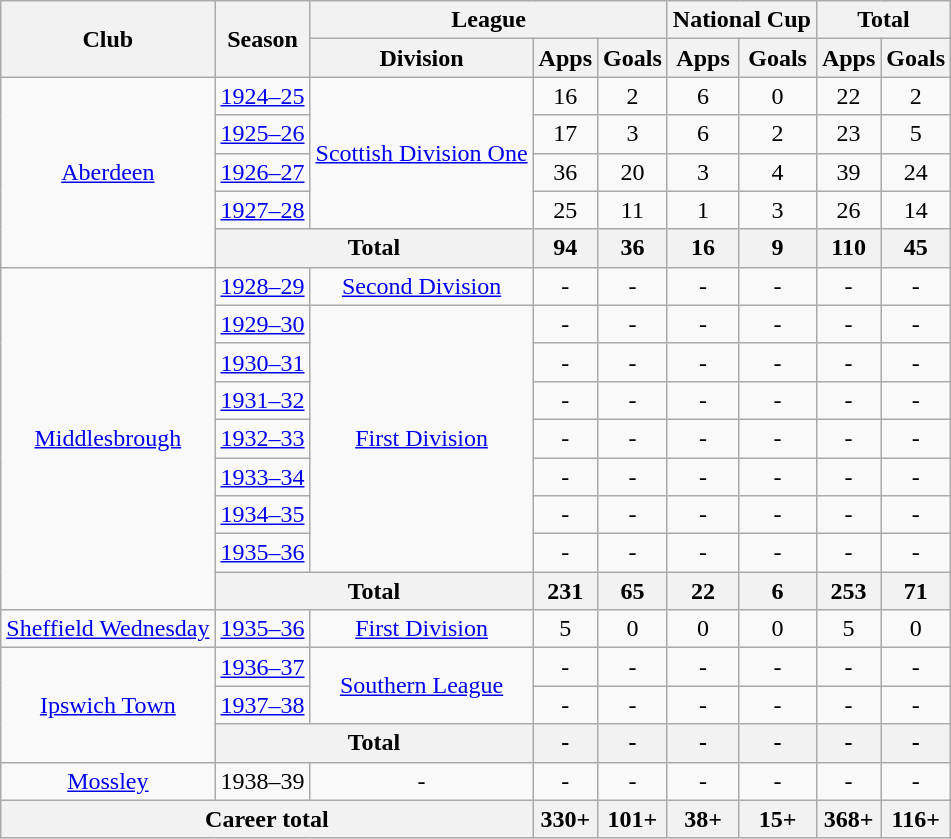<table class="wikitable" style="text-align:center">
<tr>
<th rowspan="2">Club</th>
<th rowspan="2">Season</th>
<th colspan="3">League</th>
<th colspan="2">National Cup</th>
<th colspan="2">Total</th>
</tr>
<tr>
<th>Division</th>
<th>Apps</th>
<th>Goals</th>
<th>Apps</th>
<th>Goals</th>
<th>Apps</th>
<th>Goals</th>
</tr>
<tr>
<td rowspan="5"><a href='#'>Aberdeen</a></td>
<td><a href='#'>1924–25</a></td>
<td rowspan="4"><a href='#'>Scottish Division One</a></td>
<td>16</td>
<td>2</td>
<td>6</td>
<td>0</td>
<td>22</td>
<td>2</td>
</tr>
<tr>
<td><a href='#'>1925–26</a></td>
<td>17</td>
<td>3</td>
<td>6</td>
<td>2</td>
<td>23</td>
<td>5</td>
</tr>
<tr>
<td><a href='#'>1926–27</a></td>
<td>36</td>
<td>20</td>
<td>3</td>
<td>4</td>
<td>39</td>
<td>24</td>
</tr>
<tr>
<td><a href='#'>1927–28</a></td>
<td>25</td>
<td>11</td>
<td>1</td>
<td>3</td>
<td>26</td>
<td>14</td>
</tr>
<tr>
<th colspan="2">Total</th>
<th>94</th>
<th>36</th>
<th>16</th>
<th>9</th>
<th>110</th>
<th>45</th>
</tr>
<tr>
<td rowspan="9"><a href='#'>Middlesbrough</a></td>
<td><a href='#'>1928–29</a></td>
<td><a href='#'>Second Division</a></td>
<td>-</td>
<td>-</td>
<td>-</td>
<td>-</td>
<td>-</td>
<td>-</td>
</tr>
<tr>
<td><a href='#'>1929–30</a></td>
<td rowspan="7"><a href='#'>First Division</a></td>
<td>-</td>
<td>-</td>
<td>-</td>
<td>-</td>
<td>-</td>
<td>-</td>
</tr>
<tr>
<td><a href='#'>1930–31</a></td>
<td>-</td>
<td>-</td>
<td>-</td>
<td>-</td>
<td>-</td>
<td>-</td>
</tr>
<tr>
<td><a href='#'>1931–32</a></td>
<td>-</td>
<td>-</td>
<td>-</td>
<td>-</td>
<td>-</td>
<td>-</td>
</tr>
<tr>
<td><a href='#'>1932–33</a></td>
<td>-</td>
<td>-</td>
<td>-</td>
<td>-</td>
<td>-</td>
<td>-</td>
</tr>
<tr>
<td><a href='#'>1933–34</a></td>
<td>-</td>
<td>-</td>
<td>-</td>
<td>-</td>
<td>-</td>
<td>-</td>
</tr>
<tr>
<td><a href='#'>1934–35</a></td>
<td>-</td>
<td>-</td>
<td>-</td>
<td>-</td>
<td>-</td>
<td>-</td>
</tr>
<tr>
<td><a href='#'>1935–36</a></td>
<td>-</td>
<td>-</td>
<td>-</td>
<td>-</td>
<td>-</td>
<td>-</td>
</tr>
<tr>
<th colspan="2">Total</th>
<th>231</th>
<th>65</th>
<th>22</th>
<th>6</th>
<th>253</th>
<th>71</th>
</tr>
<tr>
<td><a href='#'>Sheffield Wednesday</a></td>
<td><a href='#'>1935–36</a></td>
<td><a href='#'>First Division</a></td>
<td>5</td>
<td>0</td>
<td>0</td>
<td>0</td>
<td>5</td>
<td>0</td>
</tr>
<tr>
<td rowspan="3"><a href='#'>Ipswich Town</a></td>
<td><a href='#'>1936–37</a></td>
<td rowspan="2"><a href='#'>Southern League</a></td>
<td>-</td>
<td>-</td>
<td>-</td>
<td>-</td>
<td>-</td>
<td>-</td>
</tr>
<tr>
<td><a href='#'>1937–38</a></td>
<td>-</td>
<td>-</td>
<td>-</td>
<td>-</td>
<td>-</td>
<td>-</td>
</tr>
<tr>
<th colspan="2">Total</th>
<th>-</th>
<th>-</th>
<th>-</th>
<th>-</th>
<th>-</th>
<th>-</th>
</tr>
<tr>
<td><a href='#'>Mossley</a></td>
<td>1938–39</td>
<td>-</td>
<td>-</td>
<td>-</td>
<td>-</td>
<td>-</td>
<td>-</td>
<td>-</td>
</tr>
<tr>
<th colspan="3">Career total</th>
<th>330+</th>
<th>101+</th>
<th>38+</th>
<th>15+</th>
<th>368+</th>
<th>116+</th>
</tr>
</table>
